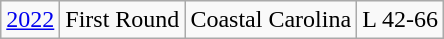<table class="wikitable">
<tr align="center">
<td><a href='#'>2022</a></td>
<td>First Round</td>
<td>Coastal Carolina</td>
<td>L 42-66</td>
</tr>
</table>
